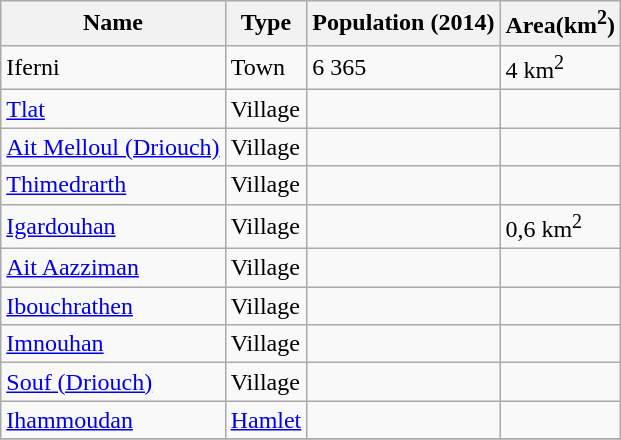<table class="wikitable sortable">
<tr>
<th>Name</th>
<th>Type</th>
<th>Population (2014)</th>
<th>Area(km<sup>2</sup>)</th>
</tr>
<tr>
<td>Iferni</td>
<td>Town</td>
<td>6 365</td>
<td>4 km<sup>2</sup></td>
</tr>
<tr>
<td><a href='#'>Tlat</a></td>
<td>Village</td>
<td></td>
<td></td>
</tr>
<tr>
<td><a href='#'>Ait Melloul (Driouch)</a></td>
<td>Village</td>
<td></td>
<td></td>
</tr>
<tr>
<td><a href='#'>Thimedrarth</a></td>
<td>Village</td>
<td></td>
<td></td>
</tr>
<tr>
<td><a href='#'>Igardouhan</a></td>
<td>Village</td>
<td></td>
<td>0,6 km<sup>2</sup></td>
</tr>
<tr>
<td><a href='#'>Ait Aazziman</a></td>
<td>Village</td>
<td></td>
<td></td>
</tr>
<tr>
<td><a href='#'>Ibouchrathen</a></td>
<td>Village</td>
<td></td>
<td></td>
</tr>
<tr>
<td><a href='#'>Imnouhan</a></td>
<td>Village</td>
<td></td>
<td></td>
</tr>
<tr>
<td><a href='#'>Souf (Driouch)</a></td>
<td>Village</td>
<td></td>
<td></td>
</tr>
<tr>
<td><a href='#'>Ihammoudan</a></td>
<td><a href='#'>Hamlet</a></td>
<td></td>
<td></td>
</tr>
<tr>
</tr>
</table>
